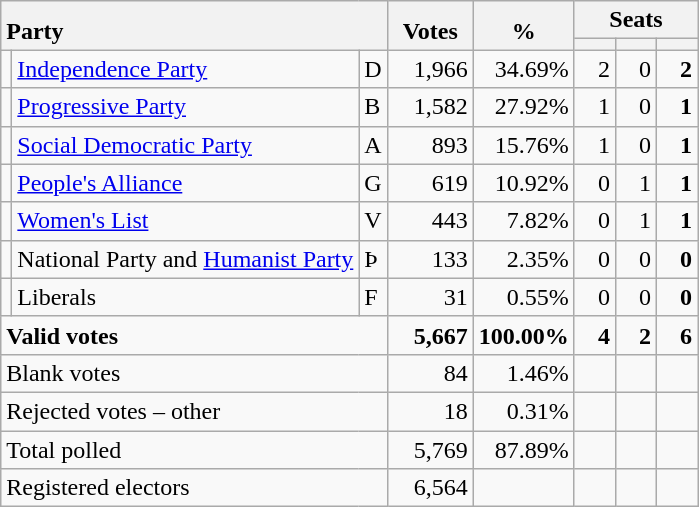<table class="wikitable" border="1" style="text-align:right;">
<tr>
<th style="text-align:left;" valign=bottom rowspan=2 colspan=3>Party</th>
<th align=center valign=bottom rowspan=2 width="50">Votes</th>
<th align=center valign=bottom rowspan=2 width="50">%</th>
<th colspan=3>Seats</th>
</tr>
<tr>
<th align=center valign=bottom width="20"><small></small></th>
<th align=center valign=bottom width="20"><small><a href='#'></a></small></th>
<th align=center valign=bottom width="20"><small></small></th>
</tr>
<tr>
<td></td>
<td align=left><a href='#'>Independence Party</a></td>
<td align=left>D</td>
<td>1,966</td>
<td>34.69%</td>
<td>2</td>
<td>0</td>
<td><strong>2</strong></td>
</tr>
<tr>
<td></td>
<td align=left><a href='#'>Progressive Party</a></td>
<td align=left>B</td>
<td>1,582</td>
<td>27.92%</td>
<td>1</td>
<td>0</td>
<td><strong>1</strong></td>
</tr>
<tr>
<td></td>
<td align=left><a href='#'>Social Democratic Party</a></td>
<td align=left>A</td>
<td>893</td>
<td>15.76%</td>
<td>1</td>
<td>0</td>
<td><strong>1</strong></td>
</tr>
<tr>
<td></td>
<td align=left><a href='#'>People's Alliance</a></td>
<td align=left>G</td>
<td>619</td>
<td>10.92%</td>
<td>0</td>
<td>1</td>
<td><strong>1</strong></td>
</tr>
<tr>
<td></td>
<td align=left><a href='#'>Women's List</a></td>
<td align=left>V</td>
<td>443</td>
<td>7.82%</td>
<td>0</td>
<td>1</td>
<td><strong>1</strong></td>
</tr>
<tr>
<td></td>
<td align=left>National Party and <a href='#'>Humanist Party</a></td>
<td align=left>Þ</td>
<td>133</td>
<td>2.35%</td>
<td>0</td>
<td>0</td>
<td><strong>0</strong></td>
</tr>
<tr>
<td></td>
<td align=left>Liberals</td>
<td align=left>F</td>
<td>31</td>
<td>0.55%</td>
<td>0</td>
<td>0</td>
<td><strong>0</strong></td>
</tr>
<tr style="font-weight:bold">
<td align=left colspan=3>Valid votes</td>
<td>5,667</td>
<td>100.00%</td>
<td>4</td>
<td>2</td>
<td>6</td>
</tr>
<tr>
<td align=left colspan=3>Blank votes</td>
<td>84</td>
<td>1.46%</td>
<td></td>
<td></td>
<td></td>
</tr>
<tr>
<td align=left colspan=3>Rejected votes – other</td>
<td>18</td>
<td>0.31%</td>
<td></td>
<td></td>
<td></td>
</tr>
<tr>
<td align=left colspan=3>Total polled</td>
<td>5,769</td>
<td>87.89%</td>
<td></td>
<td></td>
<td></td>
</tr>
<tr>
<td align=left colspan=3>Registered electors</td>
<td>6,564</td>
<td></td>
<td></td>
<td></td>
<td></td>
</tr>
</table>
